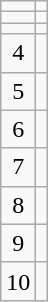<table class="wikitable">
<tr>
<td align=center></td>
<td></td>
</tr>
<tr>
<td align=center></td>
<td></td>
</tr>
<tr>
<td align=center></td>
<td></td>
</tr>
<tr>
<td align=center>4</td>
<td></td>
</tr>
<tr>
<td align=center>5</td>
<td></td>
</tr>
<tr>
<td align=center>6</td>
<td></td>
</tr>
<tr>
<td align=center>7</td>
<td></td>
</tr>
<tr>
<td align=center>8</td>
<td></td>
</tr>
<tr>
<td align=center>9</td>
<td></td>
</tr>
<tr>
<td align=center>10</td>
<td></td>
</tr>
</table>
